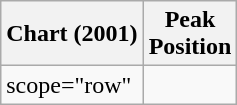<table class="wikitable">
<tr>
<th align="left">Chart (2001)</th>
<th align="left">Peak<br>Position</th>
</tr>
<tr>
<td>scope="row"</td>
</tr>
</table>
